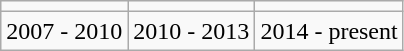<table class="wikitable" style="text-align:center">
<tr>
<td></td>
<td></td>
<td></td>
</tr>
<tr>
<td>2007 - 2010</td>
<td>2010 - 2013</td>
<td>2014 - present</td>
</tr>
</table>
